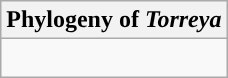<table class="wikitable">
<tr>
<th colspan=1>Phylogeny of <em>Torreya</em></th>
</tr>
<tr>
<td style="vertical-align:top"><br></td>
</tr>
</table>
